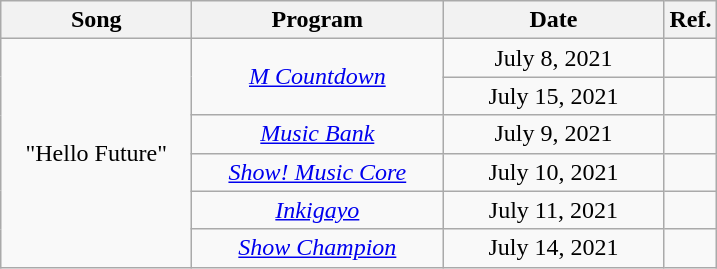<table class="wikitable" style="text-align:center">
<tr>
<th width="120">Song</th>
<th width="160">Program</th>
<th width="140">Date</th>
<th>Ref.</th>
</tr>
<tr>
<td rowspan="6">"Hello Future"</td>
<td rowspan="2"><em><a href='#'>M Countdown</a></em></td>
<td>July 8, 2021</td>
<td></td>
</tr>
<tr>
<td>July 15, 2021</td>
<td></td>
</tr>
<tr>
<td><em><a href='#'>Music Bank</a></em></td>
<td>July 9, 2021</td>
<td></td>
</tr>
<tr>
<td><em><a href='#'>Show! Music Core</a></em></td>
<td>July 10, 2021</td>
<td></td>
</tr>
<tr>
<td><em><a href='#'>Inkigayo</a></em></td>
<td>July 11, 2021</td>
<td></td>
</tr>
<tr>
<td><em><a href='#'>Show Champion</a></em></td>
<td>July 14, 2021</td>
<td></td>
</tr>
</table>
